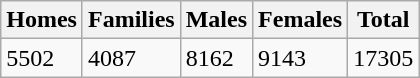<table class="wikitable">
<tr>
<th>Homes</th>
<th>Families</th>
<th>Males</th>
<th>Females</th>
<th>Total</th>
</tr>
<tr>
<td>5502</td>
<td>4087</td>
<td>8162</td>
<td>9143</td>
<td>17305</td>
</tr>
</table>
